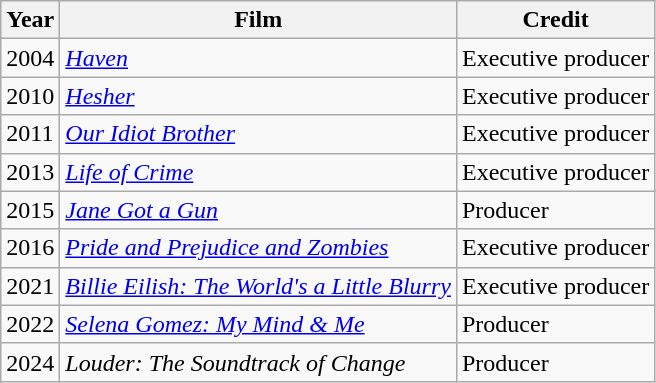<table class="wikitable">
<tr>
<th>Year</th>
<th>Film</th>
<th>Credit</th>
</tr>
<tr>
<td>2004</td>
<td><em><a href='#'>Haven</a></em></td>
<td>Executive producer</td>
</tr>
<tr>
<td>2010</td>
<td><a href='#'><em>Hesher</em></a></td>
<td>Executive producer</td>
</tr>
<tr>
<td>2011</td>
<td><em><a href='#'>Our Idiot Brother</a></em></td>
<td>Executive producer</td>
</tr>
<tr>
<td>2013</td>
<td><em><a href='#'>Life of Crime</a></em></td>
<td>Executive producer</td>
</tr>
<tr>
<td>2015</td>
<td><em><a href='#'>Jane Got a Gun</a></em></td>
<td>Producer</td>
</tr>
<tr>
<td>2016</td>
<td><em><a href='#'>Pride and Prejudice and Zombies</a></em></td>
<td>Executive producer</td>
</tr>
<tr>
<td>2021</td>
<td><em><a href='#'>Billie Eilish: The World's a Little Blurry</a></em></td>
<td>Executive producer</td>
</tr>
<tr>
<td>2022</td>
<td><em><a href='#'>Selena Gomez: My Mind & Me</a></em></td>
<td>Producer</td>
</tr>
<tr>
<td>2024</td>
<td><em>Louder: The Soundtrack of Change</em></td>
<td>Producer</td>
</tr>
</table>
